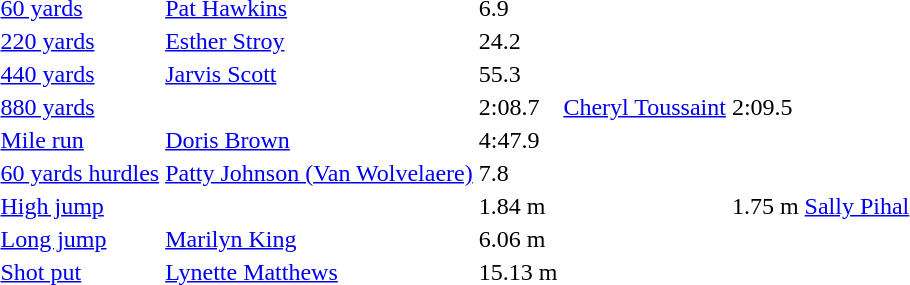<table>
<tr>
<td><a href='#'>60 yards</a></td>
<td><a href='#'>Pat Hawkins</a></td>
<td>6.9</td>
<td></td>
<td></td>
<td></td>
<td></td>
</tr>
<tr>
<td><a href='#'>220 yards</a></td>
<td><a href='#'>Esther Stroy</a></td>
<td>24.2</td>
<td></td>
<td></td>
<td></td>
<td></td>
</tr>
<tr>
<td><a href='#'>440 yards</a></td>
<td><a href='#'>Jarvis Scott</a></td>
<td>55.3</td>
<td></td>
<td></td>
<td></td>
<td></td>
</tr>
<tr>
<td><a href='#'>880 yards</a></td>
<td></td>
<td>2:08.7</td>
<td><a href='#'>Cheryl Toussaint</a></td>
<td>2:09.5</td>
<td></td>
<td></td>
</tr>
<tr>
<td><a href='#'>Mile run</a></td>
<td><a href='#'>Doris Brown</a></td>
<td>4:47.9</td>
<td></td>
<td></td>
<td></td>
<td></td>
</tr>
<tr>
<td><a href='#'>60 yards hurdles</a></td>
<td><a href='#'>Patty Johnson (Van Wolvelaere)</a></td>
<td>7.8</td>
<td></td>
<td></td>
<td></td>
<td></td>
</tr>
<tr>
<td><a href='#'>High jump</a></td>
<td></td>
<td>1.84 m</td>
<td></td>
<td>1.75 m</td>
<td><a href='#'>Sally Pihal</a></td>
<td></td>
</tr>
<tr>
<td><a href='#'>Long jump</a></td>
<td><a href='#'>Marilyn King</a></td>
<td>6.06 m</td>
<td></td>
<td></td>
<td></td>
<td></td>
</tr>
<tr>
<td><a href='#'>Shot put</a></td>
<td><a href='#'>Lynette Matthews</a></td>
<td>15.13 m</td>
<td></td>
<td></td>
<td></td>
<td></td>
</tr>
</table>
